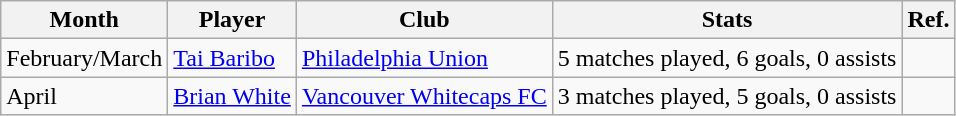<table class="wikitable">
<tr>
<th>Month</th>
<th>Player</th>
<th>Club</th>
<th>Stats</th>
<th>Ref.</th>
</tr>
<tr>
<td>February/March</td>
<td> <a href='#'>Tai Baribo</a></td>
<td><a href='#'>Philadelphia Union</a></td>
<td>5 matches played, 6 goals, 0 assists</td>
<td></td>
</tr>
<tr>
<td>April</td>
<td> <a href='#'>Brian White</a></td>
<td><a href='#'>Vancouver Whitecaps FC</a></td>
<td>3 matches played, 5 goals, 0 assists</td>
<td></td>
</tr>
</table>
